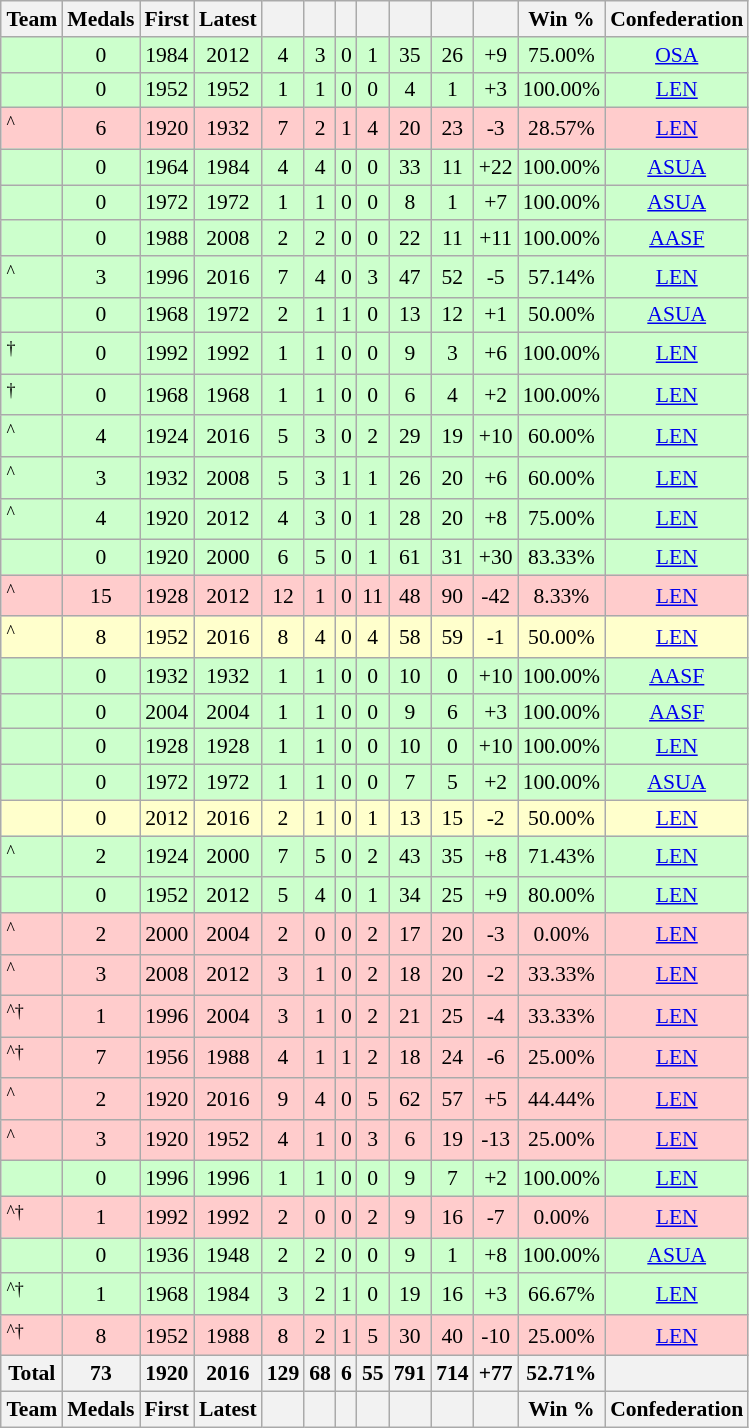<table class="wikitable sortable" style="text-align: center; font-size: 90%; margin-left: 1em;">
<tr>
<th>Team</th>
<th>Medals</th>
<th>First</th>
<th>Latest</th>
<th></th>
<th></th>
<th></th>
<th></th>
<th></th>
<th></th>
<th></th>
<th>Win %</th>
<th>Confederation</th>
</tr>
<tr style="background: #cfc;">
<td style="text-align: left;"></td>
<td>0</td>
<td>1984</td>
<td>2012</td>
<td>4</td>
<td>3</td>
<td>0</td>
<td>1</td>
<td>35</td>
<td>26</td>
<td>+9</td>
<td>75.00%</td>
<td><a href='#'>OSA</a></td>
</tr>
<tr style="background: #cfc;">
<td style="text-align: left;"></td>
<td>0</td>
<td>1952</td>
<td>1952</td>
<td>1</td>
<td>1</td>
<td>0</td>
<td>0</td>
<td>4</td>
<td>1</td>
<td>+3</td>
<td>100.00%</td>
<td><a href='#'>LEN</a></td>
</tr>
<tr style="background: #fcc;">
<td style="text-align: left;"><strong></strong><sup>^</sup></td>
<td>6</td>
<td>1920</td>
<td>1932</td>
<td>7</td>
<td>2</td>
<td>1</td>
<td>4</td>
<td>20</td>
<td>23</td>
<td>-3</td>
<td>28.57%</td>
<td><a href='#'>LEN</a></td>
</tr>
<tr style="background: #cfc;">
<td style="text-align: left;"></td>
<td>0</td>
<td>1964</td>
<td>1984</td>
<td>4</td>
<td>4</td>
<td>0</td>
<td>0</td>
<td>33</td>
<td>11</td>
<td>+22</td>
<td>100.00%</td>
<td><a href='#'>ASUA</a></td>
</tr>
<tr style="background: #cfc;">
<td style="text-align: left;"></td>
<td>0</td>
<td>1972</td>
<td>1972</td>
<td>1</td>
<td>1</td>
<td>0</td>
<td>0</td>
<td>8</td>
<td>1</td>
<td>+7</td>
<td>100.00%</td>
<td><a href='#'>ASUA</a></td>
</tr>
<tr style="background: #cfc;">
<td style="text-align: left;"></td>
<td>0</td>
<td>1988</td>
<td>2008</td>
<td>2</td>
<td>2</td>
<td>0</td>
<td>0</td>
<td>22</td>
<td>11</td>
<td>+11</td>
<td>100.00%</td>
<td><a href='#'>AASF</a></td>
</tr>
<tr style="background: #cfc;">
<td style="text-align: left;"><strong></strong><sup>^</sup></td>
<td>3</td>
<td>1996</td>
<td>2016</td>
<td>7</td>
<td>4</td>
<td>0</td>
<td>3</td>
<td>47</td>
<td>52</td>
<td>-5</td>
<td>57.14%</td>
<td><a href='#'>LEN</a></td>
</tr>
<tr style="background: #cfc;">
<td style="text-align: left;"></td>
<td>0</td>
<td>1968</td>
<td>1972</td>
<td>2</td>
<td>1</td>
<td>1</td>
<td>0</td>
<td>13</td>
<td>12</td>
<td>+1</td>
<td>50.00%</td>
<td><a href='#'>ASUA</a></td>
</tr>
<tr style="background: #cfc;">
<td style="text-align: left;"><em></em><sup>†</sup></td>
<td>0</td>
<td>1992</td>
<td>1992</td>
<td>1</td>
<td>1</td>
<td>0</td>
<td>0</td>
<td>9</td>
<td>3</td>
<td>+6</td>
<td>100.00%</td>
<td><a href='#'>LEN</a></td>
</tr>
<tr style="background: #cfc;">
<td style="text-align: left;"><em></em><sup>†</sup></td>
<td>0</td>
<td>1968</td>
<td>1968</td>
<td>1</td>
<td>1</td>
<td>0</td>
<td>0</td>
<td>6</td>
<td>4</td>
<td>+2</td>
<td>100.00%</td>
<td><a href='#'>LEN</a></td>
</tr>
<tr style="background: #cfc;">
<td style="text-align: left;"><strong></strong><sup>^</sup></td>
<td>4</td>
<td>1924</td>
<td>2016</td>
<td>5</td>
<td>3</td>
<td>0</td>
<td>2</td>
<td>29</td>
<td>19</td>
<td>+10</td>
<td>60.00%</td>
<td><a href='#'>LEN</a></td>
</tr>
<tr style="background: #cfc;">
<td style="text-align: left;"><strong></strong><sup>^</sup></td>
<td>3</td>
<td>1932</td>
<td>2008</td>
<td>5</td>
<td>3</td>
<td>1</td>
<td>1</td>
<td>26</td>
<td>20</td>
<td>+6</td>
<td>60.00%</td>
<td><a href='#'>LEN</a></td>
</tr>
<tr style="background: #cfc;">
<td style="text-align: left;"><strong></strong><sup>^</sup></td>
<td>4</td>
<td>1920</td>
<td>2012</td>
<td>4</td>
<td>3</td>
<td>0</td>
<td>1</td>
<td>28</td>
<td>20</td>
<td>+8</td>
<td>75.00%</td>
<td><a href='#'>LEN</a></td>
</tr>
<tr style="background: #cfc;">
<td style="text-align: left;"></td>
<td>0</td>
<td>1920</td>
<td>2000</td>
<td>6</td>
<td>5</td>
<td>0</td>
<td>1</td>
<td>61</td>
<td>31</td>
<td>+30</td>
<td>83.33%</td>
<td><a href='#'>LEN</a></td>
</tr>
<tr style="background: #fcc;">
<td style="text-align: left;"><strong></strong><sup>^</sup></td>
<td>15</td>
<td>1928</td>
<td>2012</td>
<td>12</td>
<td>1</td>
<td>0</td>
<td>11</td>
<td>48</td>
<td>90</td>
<td>-42</td>
<td>8.33%</td>
<td><a href='#'>LEN</a></td>
</tr>
<tr style="background: #ffc;">
<td style="text-align: left;"><strong></strong><sup>^</sup></td>
<td>8</td>
<td>1952</td>
<td>2016</td>
<td>8</td>
<td>4</td>
<td>0</td>
<td>4</td>
<td>58</td>
<td>59</td>
<td>-1</td>
<td>50.00%</td>
<td><a href='#'>LEN</a></td>
</tr>
<tr style="background: #cfc;">
<td style="text-align: left;"></td>
<td>0</td>
<td>1932</td>
<td>1932</td>
<td>1</td>
<td>1</td>
<td>0</td>
<td>0</td>
<td>10</td>
<td>0</td>
<td>+10</td>
<td>100.00%</td>
<td><a href='#'>AASF</a></td>
</tr>
<tr style="background: #cfc;">
<td style="text-align: left;"></td>
<td>0</td>
<td>2004</td>
<td>2004</td>
<td>1</td>
<td>1</td>
<td>0</td>
<td>0</td>
<td>9</td>
<td>6</td>
<td>+3</td>
<td>100.00%</td>
<td><a href='#'>AASF</a></td>
</tr>
<tr style="background: #cfc;">
<td style="text-align: left;"></td>
<td>0</td>
<td>1928</td>
<td>1928</td>
<td>1</td>
<td>1</td>
<td>0</td>
<td>0</td>
<td>10</td>
<td>0</td>
<td>+10</td>
<td>100.00%</td>
<td><a href='#'>LEN</a></td>
</tr>
<tr style="background: #cfc;">
<td style="text-align: left;"></td>
<td>0</td>
<td>1972</td>
<td>1972</td>
<td>1</td>
<td>1</td>
<td>0</td>
<td>0</td>
<td>7</td>
<td>5</td>
<td>+2</td>
<td>100.00%</td>
<td><a href='#'>ASUA</a></td>
</tr>
<tr style="background: #ffc;">
<td style="text-align: left;"></td>
<td>0</td>
<td>2012</td>
<td>2016</td>
<td>2</td>
<td>1</td>
<td>0</td>
<td>1</td>
<td>13</td>
<td>15</td>
<td>-2</td>
<td>50.00%</td>
<td><a href='#'>LEN</a></td>
</tr>
<tr style="background: #cfc;">
<td style="text-align: left;"><strong></strong><sup>^</sup></td>
<td>2</td>
<td>1924</td>
<td>2000</td>
<td>7</td>
<td>5</td>
<td>0</td>
<td>2</td>
<td>43</td>
<td>35</td>
<td>+8</td>
<td>71.43%</td>
<td><a href='#'>LEN</a></td>
</tr>
<tr style="background: #cfc;">
<td style="text-align: left;"></td>
<td>0</td>
<td>1952</td>
<td>2012</td>
<td>5</td>
<td>4</td>
<td>0</td>
<td>1</td>
<td>34</td>
<td>25</td>
<td>+9</td>
<td>80.00%</td>
<td><a href='#'>LEN</a></td>
</tr>
<tr style="background: #fcc;">
<td style="text-align: left;"><strong></strong><sup>^</sup></td>
<td>2</td>
<td>2000</td>
<td>2004</td>
<td>2</td>
<td>0</td>
<td>0</td>
<td>2</td>
<td>17</td>
<td>20</td>
<td>-3</td>
<td>0.00%</td>
<td><a href='#'>LEN</a></td>
</tr>
<tr style="background: #fcc;">
<td style="text-align: left;"><strong></strong><sup>^</sup></td>
<td>3</td>
<td>2008</td>
<td>2012</td>
<td>3</td>
<td>1</td>
<td>0</td>
<td>2</td>
<td>18</td>
<td>20</td>
<td>-2</td>
<td>33.33%</td>
<td><a href='#'>LEN</a></td>
</tr>
<tr style="background: #fcc;">
<td style="text-align: left;"><strong><em></em></strong><sup>^†</sup></td>
<td>1</td>
<td>1996</td>
<td>2004</td>
<td>3</td>
<td>1</td>
<td>0</td>
<td>2</td>
<td>21</td>
<td>25</td>
<td>-4</td>
<td>33.33%</td>
<td><a href='#'>LEN</a></td>
</tr>
<tr style="background: #fcc;">
<td style="text-align: left;"><strong><em></em></strong><sup>^†</sup></td>
<td>7</td>
<td>1956</td>
<td>1988</td>
<td>4</td>
<td>1</td>
<td>1</td>
<td>2</td>
<td>18</td>
<td>24</td>
<td>-6</td>
<td>25.00%</td>
<td><a href='#'>LEN</a></td>
</tr>
<tr style="background: #fcc;">
<td style="text-align: left;"><strong></strong><sup>^</sup></td>
<td>2</td>
<td>1920</td>
<td>2016</td>
<td>9</td>
<td>4</td>
<td>0</td>
<td>5</td>
<td>62</td>
<td>57</td>
<td>+5</td>
<td>44.44%</td>
<td><a href='#'>LEN</a></td>
</tr>
<tr style="background: #fcc;">
<td style="text-align: left;"><strong></strong><sup>^</sup></td>
<td>3</td>
<td>1920</td>
<td>1952</td>
<td>4</td>
<td>1</td>
<td>0</td>
<td>3</td>
<td>6</td>
<td>19</td>
<td>-13</td>
<td>25.00%</td>
<td><a href='#'>LEN</a></td>
</tr>
<tr style="background: #cfc;">
<td style="text-align: left;"></td>
<td>0</td>
<td>1996</td>
<td>1996</td>
<td>1</td>
<td>1</td>
<td>0</td>
<td>0</td>
<td>9</td>
<td>7</td>
<td>+2</td>
<td>100.00%</td>
<td><a href='#'>LEN</a></td>
</tr>
<tr style="background: #fcc;">
<td style="text-align: left;"><strong><em></em></strong><sup>^†</sup></td>
<td>1</td>
<td>1992</td>
<td>1992</td>
<td>2</td>
<td>0</td>
<td>0</td>
<td>2</td>
<td>9</td>
<td>16</td>
<td>-7</td>
<td>0.00%</td>
<td><a href='#'>LEN</a></td>
</tr>
<tr style="background: #cfc;">
<td style="text-align: left;"></td>
<td>0</td>
<td>1936</td>
<td>1948</td>
<td>2</td>
<td>2</td>
<td>0</td>
<td>0</td>
<td>9</td>
<td>1</td>
<td>+8</td>
<td>100.00%</td>
<td><a href='#'>ASUA</a></td>
</tr>
<tr style="background: #cfc;">
<td style="text-align: left;"><strong><em></em></strong><sup>^†</sup></td>
<td>1</td>
<td>1968</td>
<td>1984</td>
<td>3</td>
<td>2</td>
<td>1</td>
<td>0</td>
<td>19</td>
<td>16</td>
<td>+3</td>
<td>66.67%</td>
<td><a href='#'>LEN</a></td>
</tr>
<tr style="background: #fcc;">
<td style="text-align: left;"><strong><em></em></strong><sup>^†</sup></td>
<td>8</td>
<td>1952</td>
<td>1988</td>
<td>8</td>
<td>2</td>
<td>1</td>
<td>5</td>
<td>30</td>
<td>40</td>
<td>-10</td>
<td>25.00%</td>
<td><a href='#'>LEN</a></td>
</tr>
<tr>
<th>Total</th>
<th>73</th>
<th>1920</th>
<th>2016</th>
<th>129</th>
<th>68</th>
<th>6</th>
<th>55</th>
<th>791</th>
<th>714</th>
<th>+77</th>
<th>52.71%</th>
<th></th>
</tr>
<tr>
<th>Team</th>
<th>Medals</th>
<th>First</th>
<th>Latest</th>
<th></th>
<th></th>
<th></th>
<th></th>
<th></th>
<th></th>
<th></th>
<th>Win %</th>
<th>Confederation</th>
</tr>
</table>
